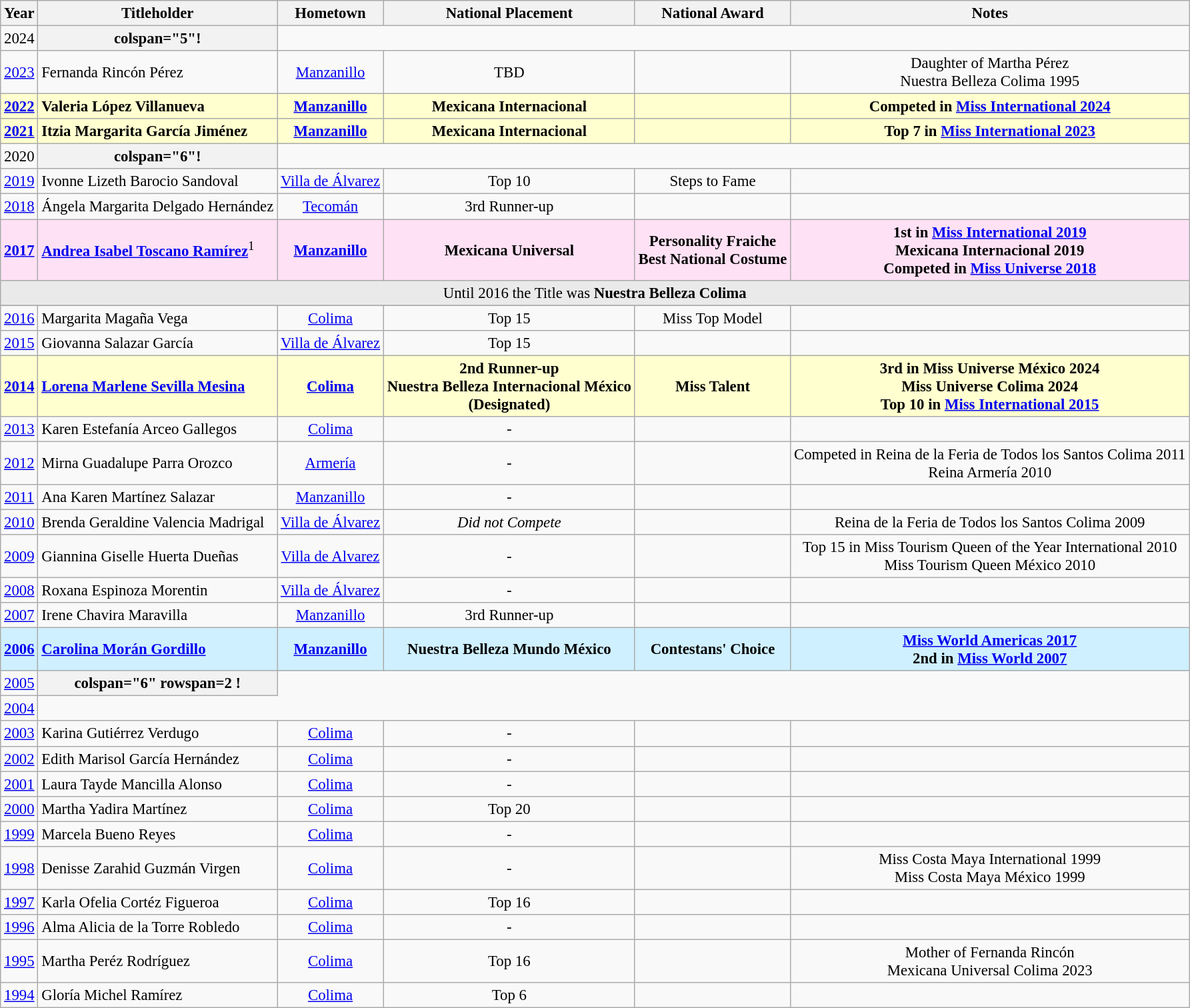<table class="wikitable sortable" style="font-size:95%;">
<tr>
<th>Year</th>
<th>Titleholder</th>
<th>Hometown</th>
<th>National Placement</th>
<th>National Award</th>
<th>Notes</th>
</tr>
<tr>
<td align="center">2024</td>
<th>colspan="5"!</th>
</tr>
<tr>
<td align="center"><a href='#'>2023</a></td>
<td>Fernanda Rincón Pérez</td>
<td align="center"><a href='#'>Manzanillo</a></td>
<td align="center">TBD</td>
<td align="center"></td>
<td align="center">Daughter of Martha Pérez<br>Nuestra Belleza Colima 1995</td>
</tr>
<tr bgcolor="#FFFFCF">
<td align="center"><strong><a href='#'>2022</a></strong></td>
<td><strong>Valeria López Villanueva</strong></td>
<td align="center"><strong> <a href='#'>Manzanillo</a></strong></td>
<td align="center"><strong>Mexicana Internacional</strong></td>
<td align="center"></td>
<td align="center"><strong>Competed in <a href='#'>Miss International 2024</a></strong></td>
</tr>
<tr bgcolor="#FFFFCF">
<td align="center"><strong><a href='#'>2021</a></strong></td>
<td><strong>Itzia Margarita García Jiménez</strong></td>
<td align="center"><strong> <a href='#'>Manzanillo</a></strong></td>
<td align="center"><strong>Mexicana Internacional</strong></td>
<td align="center"></td>
<td align="center"><strong>Top 7 in <a href='#'>Miss International 2023</a></strong></td>
</tr>
<tr>
<td align="center">2020</td>
<th>colspan="6"!</th>
</tr>
<tr>
<td align="center"><a href='#'>2019</a></td>
<td>Ivonne Lizeth Barocio Sandoval</td>
<td align="center"><a href='#'>Villa de Álvarez</a></td>
<td align="center">Top 10</td>
<td align="center">Steps to Fame</td>
<td align="center"></td>
</tr>
<tr>
<td align="center"><a href='#'>2018</a></td>
<td>Ángela Margarita Delgado Hernández</td>
<td align="center"><a href='#'>Tecomán</a></td>
<td align="center">3rd Runner-up</td>
<td align="center"></td>
<td align="center"></td>
</tr>
<tr bgcolor="#FFE1F5">
<td align="center"><strong><a href='#'>2017</a></strong></td>
<td><strong><a href='#'>Andrea Isabel Toscano Ramírez</a></strong><sup>1</sup></td>
<td align="center"><strong><a href='#'>Manzanillo</a></strong></td>
<td align="center"><strong>Mexicana Universal</strong></td>
<td align="center"><strong>Personality Fraiche<br>Best National Costume</strong></td>
<td align="center"><strong>1st in <a href='#'>Miss International 2019</a><br>Mexicana Internacional 2019<br>Competed in <a href='#'>Miss Universe 2018</a></strong></td>
</tr>
<tr>
<td colspan="7" bgcolor="#EAEAEA" style="text-align:center;">Until 2016 the Title was <strong>Nuestra Belleza Colima</strong></td>
</tr>
<tr>
</tr>
<tr>
<td align="center"><a href='#'>2016</a></td>
<td>Margarita Magaña Vega</td>
<td align="center"><a href='#'>Colima</a></td>
<td align="center">Top 15</td>
<td align="center">Miss Top Model</td>
<td align="center"></td>
</tr>
<tr>
<td align="center"><a href='#'>2015</a></td>
<td>Giovanna Salazar García</td>
<td align="center"><a href='#'>Villa de Álvarez</a></td>
<td align="center">Top 15</td>
<td align="center"></td>
<td align="center"></td>
</tr>
<tr bgcolor="#FFFFCF">
<td align="center"><strong><a href='#'>2014</a></strong></td>
<td><strong><a href='#'>Lorena Marlene Sevilla Mesina</a></strong></td>
<td align="center"><strong><a href='#'>Colima</a></strong></td>
<td align="center"><strong>2nd Runner-up<br>Nuestra Belleza Internacional México<br>(Designated)</strong></td>
<td align="center"><strong>Miss Talent</strong></td>
<td align="center"><strong>3rd in Miss Universe México 2024<br>Miss Universe Colima 2024<br>Top 10 in <a href='#'>Miss International 2015</a></strong></td>
</tr>
<tr>
<td align="center"><a href='#'>2013</a></td>
<td>Karen Estefanía Arceo Gallegos</td>
<td align="center"><a href='#'>Colima</a></td>
<td align="center">-</td>
<td align="center"></td>
<td align="center"></td>
</tr>
<tr>
<td align="center"><a href='#'>2012</a></td>
<td>Mirna Guadalupe Parra Orozco</td>
<td align="center"><a href='#'>Armería</a></td>
<td align="center">-</td>
<td align="center"></td>
<td align="center">Competed in Reina de la Feria de Todos los Santos Colima 2011<br>Reina Armería 2010</td>
</tr>
<tr>
<td align="center"><a href='#'>2011</a></td>
<td>Ana Karen Martínez Salazar</td>
<td align="center"><a href='#'>Manzanillo</a></td>
<td align="center">-</td>
<td align="center"></td>
<td align="center"></td>
</tr>
<tr>
<td align="center"><a href='#'>2010</a></td>
<td>Brenda Geraldine Valencia Madrigal</td>
<td align="center"><a href='#'>Villa de Álvarez</a></td>
<td align="center"><em>Did not Compete</em></td>
<td align="center"></td>
<td align="center">Reina de la Feria de Todos los Santos Colima 2009</td>
</tr>
<tr>
<td align="center"><a href='#'>2009</a></td>
<td>Giannina Giselle Huerta Dueñas</td>
<td align="center"><a href='#'>Villa de Alvarez</a></td>
<td align="center">-</td>
<td align="center"></td>
<td align="center">Top 15 in Miss Tourism Queen of the Year International 2010<br>Miss Tourism Queen México 2010</td>
</tr>
<tr>
<td align="center"><a href='#'>2008</a></td>
<td>Roxana Espinoza Morentin</td>
<td align="center"><a href='#'>Villa de Álvarez</a></td>
<td align="center">-</td>
<td align="center"></td>
<td align="center"></td>
</tr>
<tr>
<td align="center"><a href='#'>2007</a></td>
<td>Irene Chavira Maravilla</td>
<td align="center"><a href='#'>Manzanillo</a></td>
<td align="center">3rd Runner-up</td>
<td align="center"></td>
<td align="center"></td>
</tr>
<tr bgcolor="#CFF0FF">
<td align="center"><strong><a href='#'>2006</a></strong></td>
<td><strong><a href='#'>Carolina Morán Gordillo</a></strong></td>
<td align="center"><strong><a href='#'>Manzanillo</a></strong></td>
<td align="center"><strong>Nuestra Belleza Mundo México</strong></td>
<td align="center"><strong>Contestans' Choice</strong></td>
<td align="center"><strong><a href='#'>Miss World Americas 2017</a><br>2nd in <a href='#'>Miss World 2007</a></strong></td>
</tr>
<tr>
<td align="center"><a href='#'>2005</a></td>
<th>colspan="6" rowspan=2 !</th>
</tr>
<tr>
<td align="center"><a href='#'>2004</a></td>
</tr>
<tr>
<td align="center"><a href='#'>2003</a></td>
<td>Karina Gutiérrez Verdugo</td>
<td align="center"><a href='#'>Colima</a></td>
<td align="center">-</td>
<td align="center"></td>
<td align="center"></td>
</tr>
<tr>
<td align="center"><a href='#'>2002</a></td>
<td>Edith Marisol García Hernández</td>
<td align="center"><a href='#'>Colima</a></td>
<td align="center">-</td>
<td align="center"></td>
<td align="center"></td>
</tr>
<tr>
<td align="center"><a href='#'>2001</a></td>
<td>Laura Tayde Mancilla Alonso</td>
<td align="center"><a href='#'>Colima</a></td>
<td align="center">-</td>
<td align="center"></td>
<td align="center"></td>
</tr>
<tr>
<td align="center"><a href='#'>2000</a></td>
<td>Martha Yadira Martínez</td>
<td align="center"><a href='#'>Colima</a></td>
<td align="center">Top 20</td>
<td align="center"></td>
<td align="center"></td>
</tr>
<tr>
<td align="center"><a href='#'>1999</a></td>
<td>Marcela Bueno Reyes</td>
<td align="center"><a href='#'>Colima</a></td>
<td align="center">-</td>
<td align="center"></td>
<td align="center"></td>
</tr>
<tr>
<td align="center"><a href='#'>1998</a></td>
<td>Denisse Zarahid Guzmán Virgen</td>
<td align="center"><a href='#'>Colima</a></td>
<td align="center">-</td>
<td align="center"></td>
<td align="center">Miss Costa Maya International 1999<br>Miss Costa Maya México 1999</td>
</tr>
<tr>
<td align="center"><a href='#'>1997</a></td>
<td>Karla Ofelia Cortéz Figueroa</td>
<td align="center"><a href='#'>Colima</a></td>
<td align="center">Top 16</td>
<td align="center"></td>
<td align="center"></td>
</tr>
<tr>
<td align="center"><a href='#'>1996</a></td>
<td>Alma Alicia de la Torre Robledo</td>
<td align="center"><a href='#'>Colima</a></td>
<td align="center">-</td>
<td align="center"></td>
<td align="center"></td>
</tr>
<tr>
<td align="center"><a href='#'>1995</a></td>
<td>Martha Peréz Rodríguez</td>
<td align="center"><a href='#'>Colima</a></td>
<td align="center">Top 16</td>
<td align="center"></td>
<td align="center">Mother of Fernanda Rincón<br>Mexicana Universal Colima 2023</td>
</tr>
<tr>
<td align="center"><a href='#'>1994</a></td>
<td>Gloría Michel Ramírez</td>
<td align="center"><a href='#'>Colima</a></td>
<td align="center">Top 6</td>
<td align="center"></td>
<td align="center"></td>
</tr>
</table>
